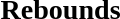<table width=100%>
<tr>
<td width=50% valign=top><br><h3>Rebounds</h3>


</td>
</tr>
</table>
